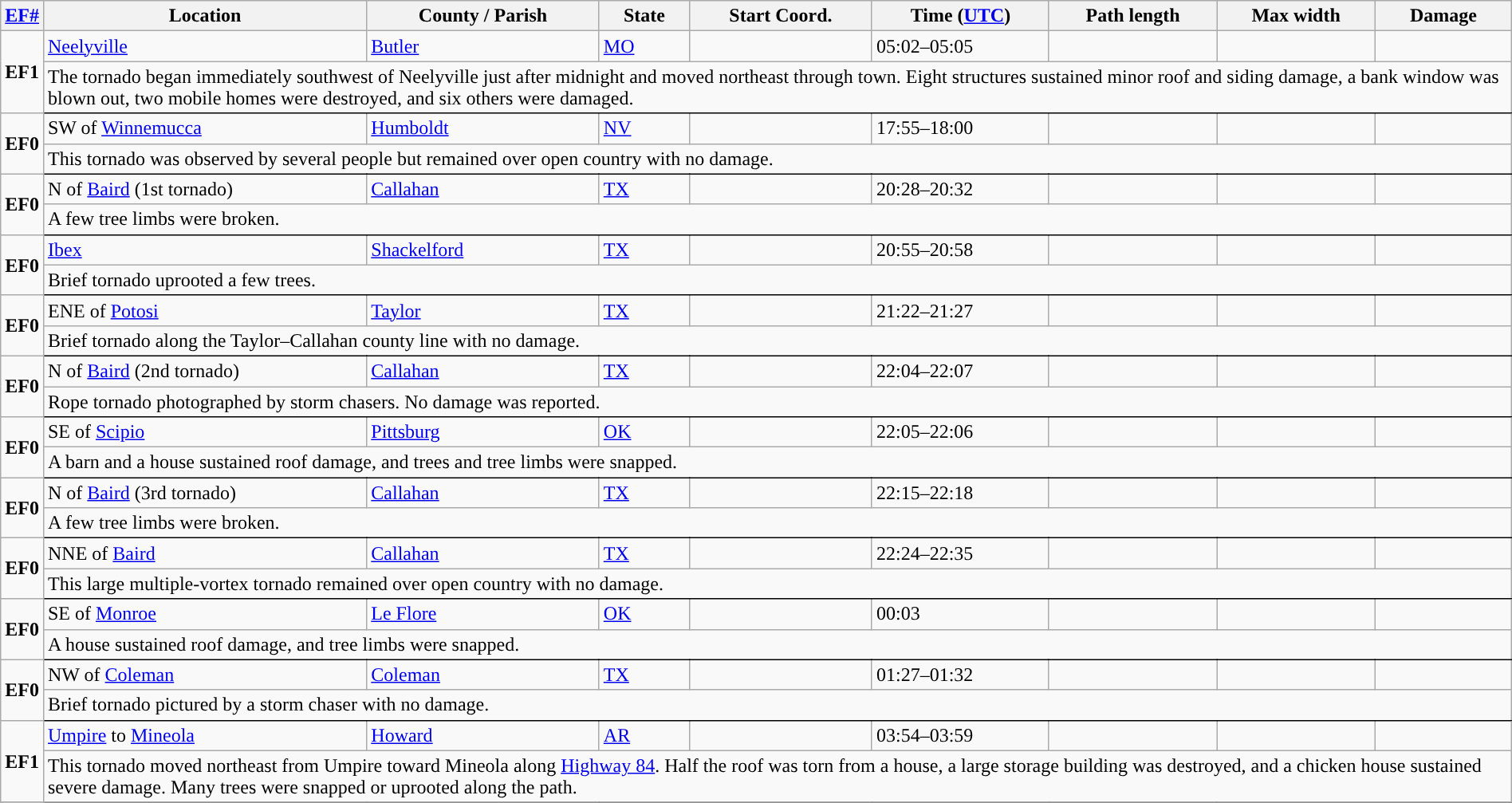<table class="wikitable sortable" style="width:100%;">
<tr>
<th scope="col" width="2%" align="center"><a href='#'>EF#</a></th>
<th scope="col" align="center" class="unsortable">Location</th>
<th scope="col" align="center" class="unsortable">County / Parish</th>
<th scope="col" align="center">State</th>
<th scope="col" align="center" data-sort-type="number">Start Coord.</th>
<th scope="col" align="center" data-sort-type="number">Time (<a href='#'>UTC</a>)</th>
<th scope="col" align="center" data-sort-type="number">Path length</th>
<th scope="col" align="center" data-sort-type="number">Max width</th>
<th scope="col" align="center" data-sort-type="number">Damage<br></th>
</tr>
<tr>
<td rowspan="2" align="center"><strong>EF1</strong></td>
<td><a href='#'>Neelyville</a></td>
<td><a href='#'>Butler</a></td>
<td><a href='#'>MO</a></td>
<td></td>
<td>05:02–05:05</td>
<td></td>
<td></td>
<td></td>
</tr>
<tr class="expand-child">
<td colspan="8" style=" border-bottom: 1px solid black;">The tornado began immediately southwest of Neelyville just after midnight and moved northeast through town. Eight structures sustained minor roof and siding damage, a bank window was blown out, two mobile homes were destroyed, and six others were damaged.</td>
</tr>
<tr>
<td rowspan="2" align="center"><strong>EF0</strong></td>
<td>SW of <a href='#'>Winnemucca</a></td>
<td><a href='#'>Humboldt</a></td>
<td><a href='#'>NV</a></td>
<td></td>
<td>17:55–18:00</td>
<td></td>
<td></td>
<td></td>
</tr>
<tr class="expand-child">
<td colspan="8" style=" border-bottom: 1px solid black;">This tornado was observed by several people but remained over open country with no damage.</td>
</tr>
<tr>
<td rowspan="2" align="center"><strong>EF0</strong></td>
<td>N of <a href='#'>Baird</a> (1st tornado)</td>
<td><a href='#'>Callahan</a></td>
<td><a href='#'>TX</a></td>
<td></td>
<td>20:28–20:32</td>
<td></td>
<td></td>
<td></td>
</tr>
<tr class="expand-child">
<td colspan="8" style=" border-bottom: 1px solid black;">A few tree limbs were broken.</td>
</tr>
<tr>
<td rowspan="2" align="center"><strong>EF0</strong></td>
<td><a href='#'>Ibex</a></td>
<td><a href='#'>Shackelford</a></td>
<td><a href='#'>TX</a></td>
<td></td>
<td>20:55–20:58</td>
<td></td>
<td></td>
<td></td>
</tr>
<tr class="expand-child">
<td colspan="8" style=" border-bottom: 1px solid black;">Brief tornado uprooted a few trees.</td>
</tr>
<tr>
<td rowspan="2" align="center"><strong>EF0</strong></td>
<td>ENE of <a href='#'>Potosi</a></td>
<td><a href='#'>Taylor</a></td>
<td><a href='#'>TX</a></td>
<td></td>
<td>21:22–21:27</td>
<td></td>
<td></td>
<td></td>
</tr>
<tr class="expand-child">
<td colspan="8" style=" border-bottom: 1px solid black;">Brief tornado along the Taylor–Callahan county line with no damage.</td>
</tr>
<tr>
<td rowspan="2" align="center"><strong>EF0</strong></td>
<td>N of <a href='#'>Baird</a> (2nd tornado)</td>
<td><a href='#'>Callahan</a></td>
<td><a href='#'>TX</a></td>
<td></td>
<td>22:04–22:07</td>
<td></td>
<td></td>
<td></td>
</tr>
<tr class="expand-child">
<td colspan="8" style=" border-bottom: 1px solid black;">Rope tornado photographed by storm chasers. No damage was reported.</td>
</tr>
<tr>
<td rowspan="2" align="center"><strong>EF0</strong></td>
<td>SE of <a href='#'>Scipio</a></td>
<td><a href='#'>Pittsburg</a></td>
<td><a href='#'>OK</a></td>
<td></td>
<td>22:05–22:06</td>
<td></td>
<td></td>
<td></td>
</tr>
<tr class="expand-child">
<td colspan="8" style=" border-bottom: 1px solid black;">A barn and a house sustained roof damage, and trees and tree limbs were snapped.</td>
</tr>
<tr>
<td rowspan="2" align="center"><strong>EF0</strong></td>
<td>N of <a href='#'>Baird</a> (3rd tornado)</td>
<td><a href='#'>Callahan</a></td>
<td><a href='#'>TX</a></td>
<td></td>
<td>22:15–22:18</td>
<td></td>
<td></td>
<td></td>
</tr>
<tr class="expand-child">
<td colspan="8" style=" border-bottom: 1px solid black;">A few tree limbs were broken.</td>
</tr>
<tr>
<td rowspan="2" align="center"><strong>EF0</strong></td>
<td>NNE of <a href='#'>Baird</a></td>
<td><a href='#'>Callahan</a></td>
<td><a href='#'>TX</a></td>
<td></td>
<td>22:24–22:35</td>
<td></td>
<td></td>
<td></td>
</tr>
<tr class="expand-child">
<td colspan="8" style=" border-bottom: 1px solid black;">This large multiple-vortex tornado remained over open country with no damage.</td>
</tr>
<tr>
<td rowspan="2" align="center"><strong>EF0</strong></td>
<td>SE of <a href='#'>Monroe</a></td>
<td><a href='#'>Le Flore</a></td>
<td><a href='#'>OK</a></td>
<td></td>
<td>00:03</td>
<td></td>
<td></td>
<td></td>
</tr>
<tr class="expand-child">
<td colspan="8" style=" border-bottom: 1px solid black;">A house sustained roof damage, and tree limbs were snapped.</td>
</tr>
<tr>
<td rowspan="2" align="center"><strong>EF0</strong></td>
<td>NW of <a href='#'>Coleman</a></td>
<td><a href='#'>Coleman</a></td>
<td><a href='#'>TX</a></td>
<td></td>
<td>01:27–01:32</td>
<td></td>
<td></td>
<td></td>
</tr>
<tr class="expand-child">
<td colspan="8" style=" border-bottom: 1px solid black;">Brief tornado pictured by a storm chaser with no damage.</td>
</tr>
<tr>
<td rowspan="2" align="center"><strong>EF1</strong></td>
<td><a href='#'>Umpire</a> to <a href='#'>Mineola</a></td>
<td><a href='#'>Howard</a></td>
<td><a href='#'>AR</a></td>
<td></td>
<td>03:54–03:59</td>
<td></td>
<td></td>
<td></td>
</tr>
<tr class="expand-child">
<td colspan="8" style=" border-bottom: 1px solid black;">This tornado moved northeast from Umpire toward Mineola along <a href='#'>Highway 84</a>. Half the roof was torn from a house, a large storage building was destroyed, and a chicken house sustained severe damage. Many trees were snapped or uprooted along the path.</td>
</tr>
<tr>
</tr>
</table>
